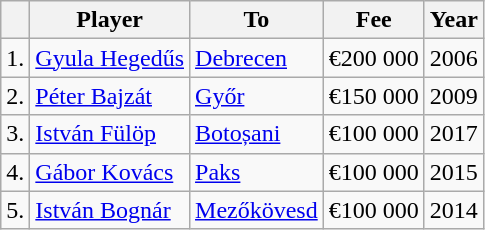<table border="0" class="wikitable">
<tr>
<th></th>
<th>Player</th>
<th>To</th>
<th>Fee</th>
<th>Year</th>
</tr>
<tr>
<td>1.</td>
<td> <a href='#'>Gyula Hegedűs</a></td>
<td> <a href='#'>Debrecen</a></td>
<td>€200 000</td>
<td>2006</td>
</tr>
<tr>
<td>2.</td>
<td> <a href='#'>Péter Bajzát</a></td>
<td> <a href='#'>Győr</a></td>
<td>€150 000</td>
<td>2009</td>
</tr>
<tr>
<td>3.</td>
<td> <a href='#'>István Fülöp</a></td>
<td> <a href='#'>Botoșani</a></td>
<td>€100 000</td>
<td>2017</td>
</tr>
<tr>
<td>4.</td>
<td> <a href='#'>Gábor Kovács</a></td>
<td> <a href='#'>Paks</a></td>
<td>€100 000</td>
<td>2015</td>
</tr>
<tr>
<td>5.</td>
<td> <a href='#'>István Bognár</a></td>
<td> <a href='#'>Mezőkövesd</a></td>
<td>€100 000</td>
<td>2014</td>
</tr>
</table>
